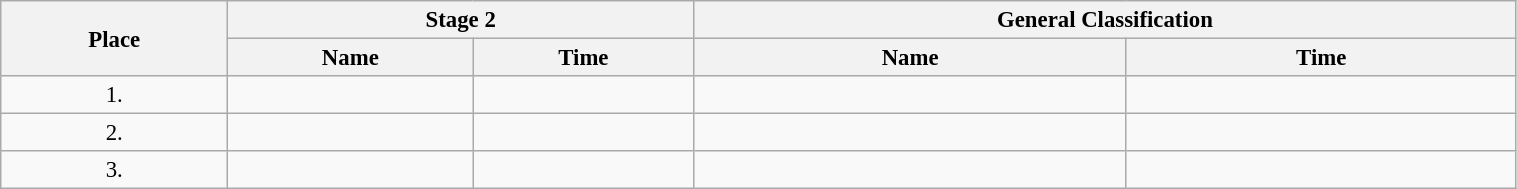<table class="wikitable"  style="font-size:95%; width:80%;">
<tr>
<th rowspan="2">Place</th>
<th colspan="2">Stage 2</th>
<th colspan="2">General Classification</th>
</tr>
<tr>
<th>Name</th>
<th>Time</th>
<th>Name</th>
<th>Time</th>
</tr>
<tr>
<td style="text-align:center;">1.</td>
<td></td>
<td></td>
<td></td>
<td></td>
</tr>
<tr>
<td style="text-align:center;">2.</td>
<td></td>
<td></td>
<td></td>
<td></td>
</tr>
<tr>
<td style="text-align:center;">3.</td>
<td></td>
<td></td>
<td></td>
<td></td>
</tr>
</table>
